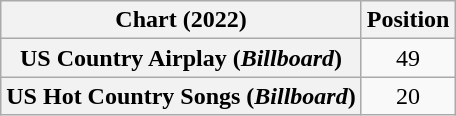<table class="wikitable sortable plainrowheaders" style="text-align:center">
<tr>
<th scope="col">Chart (2022)</th>
<th scope="col">Position</th>
</tr>
<tr>
<th scope="row">US Country Airplay (<em>Billboard</em>)</th>
<td>49</td>
</tr>
<tr>
<th scope="row">US Hot Country Songs (<em>Billboard</em>)</th>
<td>20</td>
</tr>
</table>
